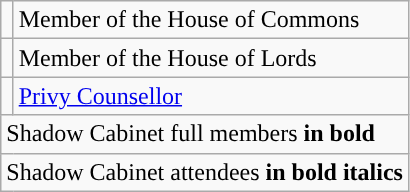<table class="wikitable">
<tr>
<td style="background: "></td>
<td>Member of the House of Commons</td>
</tr>
<tr>
<td style="background: "></td>
<td>Member of the House of Lords</td>
</tr>
<tr>
<td style="background: "></td>
<td><a href='#'>Privy Counsellor</a></td>
</tr>
<tr>
<td colspan="2">Shadow Cabinet full members <strong>in bold</strong></td>
</tr>
<tr>
<td colspan="2">Shadow Cabinet attendees <strong>in bold italics</strong></td>
</tr>
</table>
